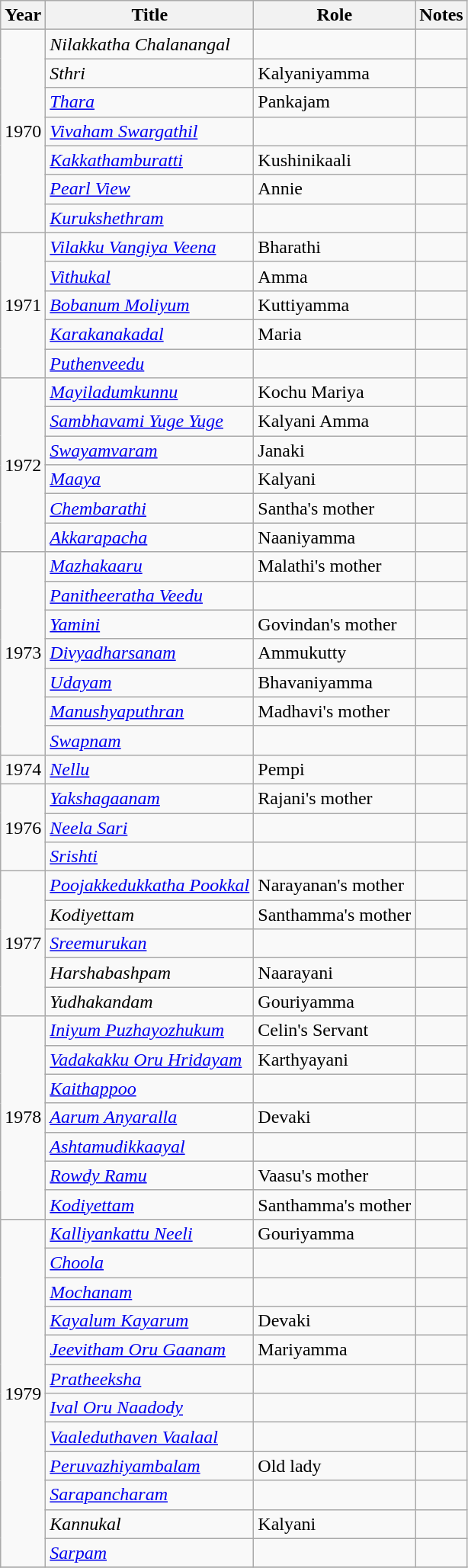<table class="wikitable sortable">
<tr>
<th>Year</th>
<th>Title</th>
<th>Role</th>
<th class="unsortable">Notes</th>
</tr>
<tr>
<td rowspan=7>1970</td>
<td><em>Nilakkatha Chalanangal</em></td>
<td></td>
<td></td>
</tr>
<tr>
<td><em>Sthri</em></td>
<td>Kalyaniyamma</td>
<td></td>
</tr>
<tr>
<td><em><a href='#'>Thara</a></em></td>
<td>Pankajam</td>
<td></td>
</tr>
<tr>
<td><em><a href='#'>Vivaham Swargathil</a></em></td>
<td></td>
<td></td>
</tr>
<tr>
<td><em><a href='#'>Kakkathamburatti</a></em></td>
<td>Kushinikaali</td>
<td></td>
</tr>
<tr>
<td><em><a href='#'>Pearl View</a></em></td>
<td>Annie</td>
<td></td>
</tr>
<tr>
<td><em><a href='#'>Kurukshethram</a></em></td>
<td></td>
<td></td>
</tr>
<tr>
<td rowspan=5>1971</td>
<td><em><a href='#'>Vilakku Vangiya Veena</a></em></td>
<td>Bharathi</td>
<td></td>
</tr>
<tr>
<td><em><a href='#'>Vithukal</a></em></td>
<td>Amma</td>
<td></td>
</tr>
<tr>
<td><em><a href='#'>Bobanum Moliyum</a></em></td>
<td>Kuttiyamma</td>
<td></td>
</tr>
<tr>
<td><em><a href='#'>Karakanakadal</a></em></td>
<td>Maria</td>
<td></td>
</tr>
<tr>
<td><em><a href='#'>Puthenveedu</a></em></td>
<td></td>
<td></td>
</tr>
<tr>
<td rowspan=6>1972</td>
<td><em><a href='#'>Mayiladumkunnu</a></em></td>
<td>Kochu Mariya</td>
<td></td>
</tr>
<tr>
<td><em><a href='#'>Sambhavami Yuge Yuge</a></em></td>
<td>Kalyani Amma</td>
<td></td>
</tr>
<tr>
<td><em><a href='#'>Swayamvaram</a></em></td>
<td>Janaki</td>
<td></td>
</tr>
<tr>
<td><em><a href='#'>Maaya</a></em></td>
<td>Kalyani</td>
<td></td>
</tr>
<tr>
<td><em><a href='#'>Chembarathi</a></em></td>
<td>Santha's mother</td>
<td></td>
</tr>
<tr>
<td><em><a href='#'>Akkarapacha</a></em></td>
<td>Naaniyamma</td>
<td></td>
</tr>
<tr>
<td rowspan=7>1973</td>
<td><em><a href='#'>Mazhakaaru</a></em></td>
<td>Malathi's mother</td>
<td></td>
</tr>
<tr>
<td><em><a href='#'>Panitheeratha Veedu</a></em></td>
<td></td>
<td></td>
</tr>
<tr>
<td><em><a href='#'>Yamini</a></em></td>
<td>Govindan's mother</td>
<td></td>
</tr>
<tr>
<td><em><a href='#'>Divyadharsanam</a></em></td>
<td>Ammukutty</td>
<td></td>
</tr>
<tr>
<td><em><a href='#'>Udayam</a></em></td>
<td>Bhavaniyamma</td>
<td></td>
</tr>
<tr>
<td><em><a href='#'>Manushyaputhran</a></em></td>
<td>Madhavi's mother</td>
<td></td>
</tr>
<tr>
<td><em><a href='#'>Swapnam</a></em></td>
<td></td>
<td></td>
</tr>
<tr>
<td>1974</td>
<td><em><a href='#'>Nellu</a></em></td>
<td>Pempi</td>
<td></td>
</tr>
<tr>
<td rowspan=3>1976</td>
<td><em><a href='#'>Yakshagaanam</a></em></td>
<td>Rajani's mother</td>
<td></td>
</tr>
<tr>
<td><em><a href='#'>Neela Sari</a></em></td>
<td></td>
<td></td>
</tr>
<tr>
<td><em><a href='#'>Srishti</a></em></td>
<td></td>
<td></td>
</tr>
<tr>
<td rowspan=5>1977</td>
<td><em><a href='#'>Poojakkedukkatha Pookkal</a></em></td>
<td>Narayanan's mother</td>
<td></td>
</tr>
<tr>
<td><em>Kodiyettam</em></td>
<td>Santhamma's mother</td>
<td></td>
</tr>
<tr>
<td><em><a href='#'>Sreemurukan</a></em></td>
<td></td>
<td></td>
</tr>
<tr>
<td><em>Harshabashpam</em></td>
<td>Naarayani</td>
<td></td>
</tr>
<tr>
<td><em>Yudhakandam</em></td>
<td>Gouriyamma</td>
<td></td>
</tr>
<tr>
<td rowspan=7>1978</td>
<td><em><a href='#'>Iniyum Puzhayozhukum</a></em></td>
<td>Celin's Servant</td>
<td></td>
</tr>
<tr>
<td><em><a href='#'>Vadakakku Oru Hridayam</a></em></td>
<td>Karthyayani</td>
<td></td>
</tr>
<tr>
<td><em><a href='#'>Kaithappoo</a></em></td>
<td></td>
<td></td>
</tr>
<tr>
<td><em><a href='#'>Aarum Anyaralla</a></em></td>
<td>Devaki</td>
<td></td>
</tr>
<tr>
<td><em><a href='#'>Ashtamudikkaayal</a></em></td>
<td></td>
<td></td>
</tr>
<tr>
<td><em><a href='#'>Rowdy Ramu</a></em></td>
<td>Vaasu's mother</td>
<td></td>
</tr>
<tr>
<td><em><a href='#'>Kodiyettam</a></em></td>
<td>Santhamma's mother</td>
<td></td>
</tr>
<tr>
<td rowspan=12>1979</td>
<td><em><a href='#'>Kalliyankattu Neeli</a></em></td>
<td>Gouriyamma</td>
<td></td>
</tr>
<tr>
<td><em><a href='#'>Choola</a></em></td>
<td></td>
<td></td>
</tr>
<tr>
<td><em><a href='#'>Mochanam</a></em></td>
<td></td>
<td></td>
</tr>
<tr>
<td><em><a href='#'>Kayalum Kayarum</a></em></td>
<td>Devaki</td>
<td></td>
</tr>
<tr>
<td><em><a href='#'>Jeevitham Oru Gaanam</a></em></td>
<td>Mariyamma</td>
<td></td>
</tr>
<tr>
<td><em><a href='#'>Pratheeksha</a></em></td>
<td></td>
<td></td>
</tr>
<tr>
<td><em><a href='#'>Ival Oru Naadody</a></em></td>
<td></td>
<td></td>
</tr>
<tr>
<td><em><a href='#'>Vaaleduthaven Vaalaal</a></em></td>
<td></td>
<td></td>
</tr>
<tr>
<td><em><a href='#'>Peruvazhiyambalam</a></em></td>
<td>Old lady</td>
<td></td>
</tr>
<tr>
<td><em><a href='#'>Sarapancharam</a></em></td>
<td></td>
<td></td>
</tr>
<tr>
<td><em>Kannukal</em></td>
<td>Kalyani</td>
<td></td>
</tr>
<tr>
<td><em><a href='#'>Sarpam</a></em></td>
<td></td>
<td></td>
</tr>
<tr>
</tr>
</table>
